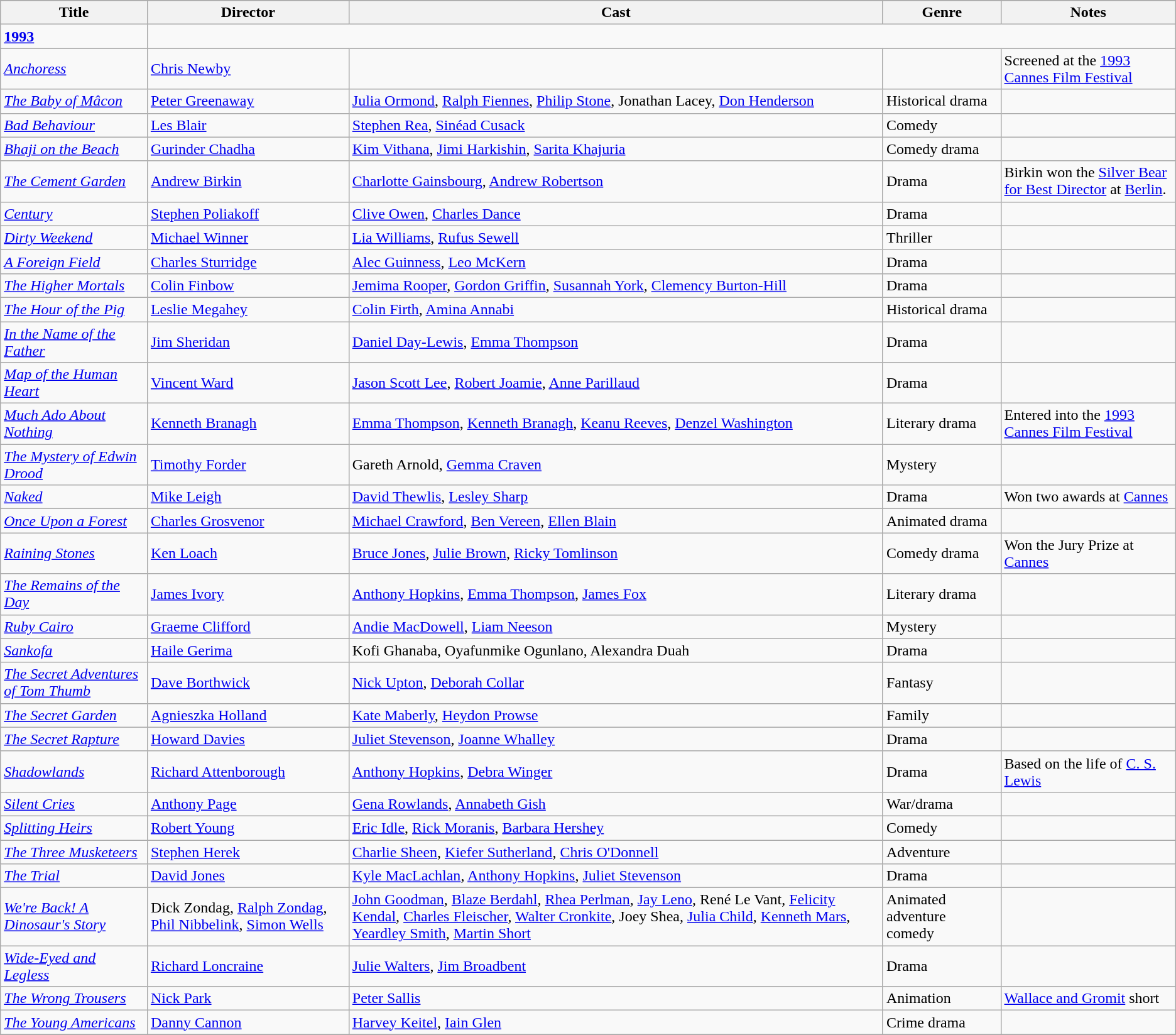<table class="wikitable">
<tr>
</tr>
<tr>
<th>Title</th>
<th>Director</th>
<th>Cast</th>
<th>Genre</th>
<th>Notes</th>
</tr>
<tr>
<td><strong><a href='#'>1993</a></strong></td>
</tr>
<tr>
<td><em><a href='#'>Anchoress</a></em></td>
<td><a href='#'>Chris Newby</a></td>
<td></td>
<td></td>
<td>Screened at the <a href='#'>1993 Cannes Film Festival</a></td>
</tr>
<tr>
<td><em><a href='#'>The Baby of Mâcon</a></em></td>
<td><a href='#'>Peter Greenaway</a></td>
<td><a href='#'>Julia Ormond</a>, <a href='#'>Ralph Fiennes</a>, <a href='#'>Philip Stone</a>, Jonathan Lacey, <a href='#'>Don Henderson</a></td>
<td>Historical drama</td>
<td></td>
</tr>
<tr>
<td><em><a href='#'>Bad Behaviour</a></em></td>
<td><a href='#'>Les Blair</a></td>
<td><a href='#'>Stephen Rea</a>, <a href='#'>Sinéad Cusack</a></td>
<td>Comedy</td>
<td></td>
</tr>
<tr>
<td><em><a href='#'>Bhaji on the Beach</a></em></td>
<td><a href='#'>Gurinder Chadha</a></td>
<td><a href='#'>Kim Vithana</a>, <a href='#'>Jimi Harkishin</a>, <a href='#'>Sarita Khajuria</a></td>
<td>Comedy drama</td>
<td></td>
</tr>
<tr>
<td><em><a href='#'>The Cement Garden</a></em></td>
<td><a href='#'>Andrew Birkin</a></td>
<td><a href='#'>Charlotte Gainsbourg</a>, <a href='#'>Andrew Robertson</a></td>
<td>Drama</td>
<td>Birkin won the <a href='#'>Silver Bear for Best Director</a> at <a href='#'>Berlin</a>.</td>
</tr>
<tr>
<td><em><a href='#'>Century</a></em></td>
<td><a href='#'>Stephen Poliakoff</a></td>
<td><a href='#'>Clive Owen</a>, <a href='#'>Charles Dance</a></td>
<td>Drama</td>
<td></td>
</tr>
<tr>
<td><em><a href='#'>Dirty Weekend</a></em></td>
<td><a href='#'>Michael Winner</a></td>
<td><a href='#'>Lia Williams</a>, <a href='#'>Rufus Sewell</a></td>
<td>Thriller</td>
<td></td>
</tr>
<tr>
<td><em><a href='#'>A Foreign Field</a></em></td>
<td><a href='#'>Charles Sturridge</a></td>
<td><a href='#'>Alec Guinness</a>, <a href='#'>Leo McKern</a></td>
<td>Drama</td>
<td></td>
</tr>
<tr>
<td><em><a href='#'>The Higher Mortals</a></em></td>
<td><a href='#'>Colin Finbow</a></td>
<td><a href='#'>Jemima Rooper</a>, <a href='#'>Gordon Griffin</a>, <a href='#'>Susannah York</a>, <a href='#'>Clemency Burton-Hill</a></td>
<td>Drama</td>
<td></td>
</tr>
<tr>
<td><em><a href='#'>The Hour of the Pig</a></em></td>
<td><a href='#'>Leslie Megahey</a></td>
<td><a href='#'>Colin Firth</a>, <a href='#'>Amina Annabi</a></td>
<td>Historical drama</td>
<td></td>
</tr>
<tr>
<td><em><a href='#'>In the Name of the Father</a></em></td>
<td><a href='#'>Jim Sheridan</a></td>
<td><a href='#'>Daniel Day-Lewis</a>, <a href='#'>Emma Thompson</a></td>
<td>Drama</td>
<td></td>
</tr>
<tr>
<td><em><a href='#'>Map of the Human Heart</a></em></td>
<td><a href='#'>Vincent Ward</a></td>
<td><a href='#'>Jason Scott Lee</a>, <a href='#'>Robert Joamie</a>, <a href='#'>Anne Parillaud</a></td>
<td>Drama</td>
<td></td>
</tr>
<tr>
<td><em><a href='#'>Much Ado About Nothing</a></em></td>
<td><a href='#'>Kenneth Branagh</a></td>
<td><a href='#'>Emma Thompson</a>, <a href='#'>Kenneth Branagh</a>, <a href='#'>Keanu Reeves</a>, <a href='#'>Denzel Washington</a></td>
<td>Literary drama</td>
<td>Entered into the <a href='#'>1993 Cannes Film Festival</a></td>
</tr>
<tr>
<td><em><a href='#'>The Mystery of Edwin Drood</a></em></td>
<td><a href='#'>Timothy Forder</a></td>
<td>Gareth Arnold, <a href='#'>Gemma Craven</a></td>
<td>Mystery</td>
<td></td>
</tr>
<tr>
<td><em><a href='#'>Naked</a></em></td>
<td><a href='#'>Mike Leigh</a></td>
<td><a href='#'>David Thewlis</a>, <a href='#'>Lesley Sharp</a></td>
<td>Drama</td>
<td>Won two awards at <a href='#'>Cannes</a></td>
</tr>
<tr>
<td><em><a href='#'>Once Upon a Forest</a></em></td>
<td><a href='#'>Charles Grosvenor</a></td>
<td><a href='#'>Michael Crawford</a>, <a href='#'>Ben Vereen</a>, <a href='#'>Ellen Blain</a></td>
<td>Animated drama</td>
<td></td>
</tr>
<tr>
<td><em><a href='#'>Raining Stones</a></em></td>
<td><a href='#'>Ken Loach</a></td>
<td><a href='#'>Bruce Jones</a>, <a href='#'>Julie Brown</a>, <a href='#'>Ricky Tomlinson</a></td>
<td>Comedy drama</td>
<td>Won the Jury Prize at <a href='#'>Cannes</a></td>
</tr>
<tr>
<td><em><a href='#'>The Remains of the Day</a></em></td>
<td><a href='#'>James Ivory</a></td>
<td><a href='#'>Anthony Hopkins</a>, <a href='#'>Emma Thompson</a>, <a href='#'>James Fox</a></td>
<td>Literary drama</td>
<td></td>
</tr>
<tr>
<td><em><a href='#'>Ruby Cairo</a></em></td>
<td><a href='#'>Graeme Clifford</a></td>
<td><a href='#'>Andie MacDowell</a>, <a href='#'>Liam Neeson</a></td>
<td>Mystery</td>
<td></td>
</tr>
<tr>
<td><em><a href='#'>Sankofa</a></em></td>
<td><a href='#'>Haile Gerima</a></td>
<td>Kofi Ghanaba, Oyafunmike Ogunlano, Alexandra Duah</td>
<td>Drama</td>
<td></td>
</tr>
<tr>
<td><em><a href='#'>The Secret Adventures of Tom Thumb</a></em></td>
<td><a href='#'>Dave Borthwick</a></td>
<td><a href='#'>Nick Upton</a>, <a href='#'>Deborah Collar</a></td>
<td>Fantasy</td>
<td></td>
</tr>
<tr>
<td><em><a href='#'>The Secret Garden</a></em></td>
<td><a href='#'>Agnieszka Holland</a></td>
<td><a href='#'>Kate Maberly</a>, <a href='#'>Heydon Prowse</a></td>
<td>Family</td>
<td></td>
</tr>
<tr>
<td><em><a href='#'>The Secret Rapture</a></em></td>
<td><a href='#'>Howard Davies</a></td>
<td><a href='#'>Juliet Stevenson</a>, <a href='#'>Joanne Whalley</a></td>
<td>Drama</td>
<td></td>
</tr>
<tr>
<td><em><a href='#'>Shadowlands</a></em></td>
<td><a href='#'>Richard Attenborough</a></td>
<td><a href='#'>Anthony Hopkins</a>, <a href='#'>Debra Winger</a></td>
<td>Drama</td>
<td>Based on the life of <a href='#'>C. S. Lewis</a></td>
</tr>
<tr>
<td><em><a href='#'>Silent Cries</a></em></td>
<td><a href='#'>Anthony Page</a></td>
<td><a href='#'>Gena Rowlands</a>, <a href='#'>Annabeth Gish</a></td>
<td>War/drama</td>
<td></td>
</tr>
<tr>
<td><em><a href='#'>Splitting Heirs</a></em></td>
<td><a href='#'>Robert Young</a></td>
<td><a href='#'>Eric Idle</a>, <a href='#'>Rick Moranis</a>, <a href='#'>Barbara Hershey</a></td>
<td>Comedy</td>
<td></td>
</tr>
<tr>
<td><em><a href='#'>The Three Musketeers</a></em></td>
<td><a href='#'>Stephen Herek</a></td>
<td><a href='#'>Charlie Sheen</a>, <a href='#'>Kiefer Sutherland</a>, <a href='#'>Chris O'Donnell</a></td>
<td>Adventure</td>
<td></td>
</tr>
<tr>
<td><em><a href='#'>The Trial</a></em></td>
<td><a href='#'>David Jones</a></td>
<td><a href='#'>Kyle MacLachlan</a>, <a href='#'>Anthony Hopkins</a>, <a href='#'>Juliet Stevenson</a></td>
<td>Drama</td>
<td></td>
</tr>
<tr>
<td><em><a href='#'>We're Back! A Dinosaur's Story</a></em></td>
<td>Dick Zondag, <a href='#'>Ralph Zondag</a>, <a href='#'>Phil Nibbelink</a>, <a href='#'>Simon Wells</a></td>
<td><a href='#'>John Goodman</a>, <a href='#'>Blaze Berdahl</a>, <a href='#'>Rhea Perlman</a>, <a href='#'>Jay Leno</a>, René Le Vant, <a href='#'>Felicity Kendal</a>, <a href='#'>Charles Fleischer</a>, <a href='#'>Walter Cronkite</a>, Joey Shea, <a href='#'>Julia Child</a>, <a href='#'>Kenneth Mars</a>, <a href='#'>Yeardley Smith</a>, <a href='#'>Martin Short</a></td>
<td>Animated adventure comedy</td>
<td></td>
</tr>
<tr>
<td><em><a href='#'>Wide-Eyed and Legless</a></em></td>
<td><a href='#'>Richard Loncraine</a></td>
<td><a href='#'>Julie Walters</a>, <a href='#'>Jim Broadbent</a></td>
<td>Drama</td>
<td></td>
</tr>
<tr>
<td><em><a href='#'>The Wrong Trousers</a></em></td>
<td><a href='#'>Nick Park</a></td>
<td><a href='#'>Peter Sallis</a></td>
<td>Animation</td>
<td><a href='#'>Wallace and Gromit</a> short</td>
</tr>
<tr>
<td><em><a href='#'>The Young Americans</a></em></td>
<td><a href='#'>Danny Cannon</a></td>
<td><a href='#'>Harvey Keitel</a>, <a href='#'>Iain Glen</a></td>
<td>Crime drama</td>
<td></td>
</tr>
<tr>
</tr>
</table>
